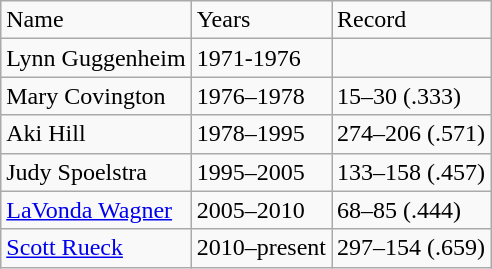<table class="wikitable">
<tr>
<td>Name</td>
<td>Years</td>
<td>Record</td>
</tr>
<tr>
<td>Lynn Guggenheim</td>
<td>1971-1976</td>
<td></td>
</tr>
<tr>
<td>Mary Covington</td>
<td>1976–1978</td>
<td>15–30 (.333)</td>
</tr>
<tr>
<td>Aki Hill</td>
<td>1978–1995</td>
<td>274–206 (.571)</td>
</tr>
<tr>
<td>Judy Spoelstra</td>
<td>1995–2005</td>
<td>133–158 (.457)</td>
</tr>
<tr>
<td><a href='#'>LaVonda Wagner</a></td>
<td>2005–2010</td>
<td>68–85 (.444)</td>
</tr>
<tr>
<td><a href='#'>Scott Rueck</a></td>
<td>2010–present</td>
<td>297–154 (.659)</td>
</tr>
</table>
